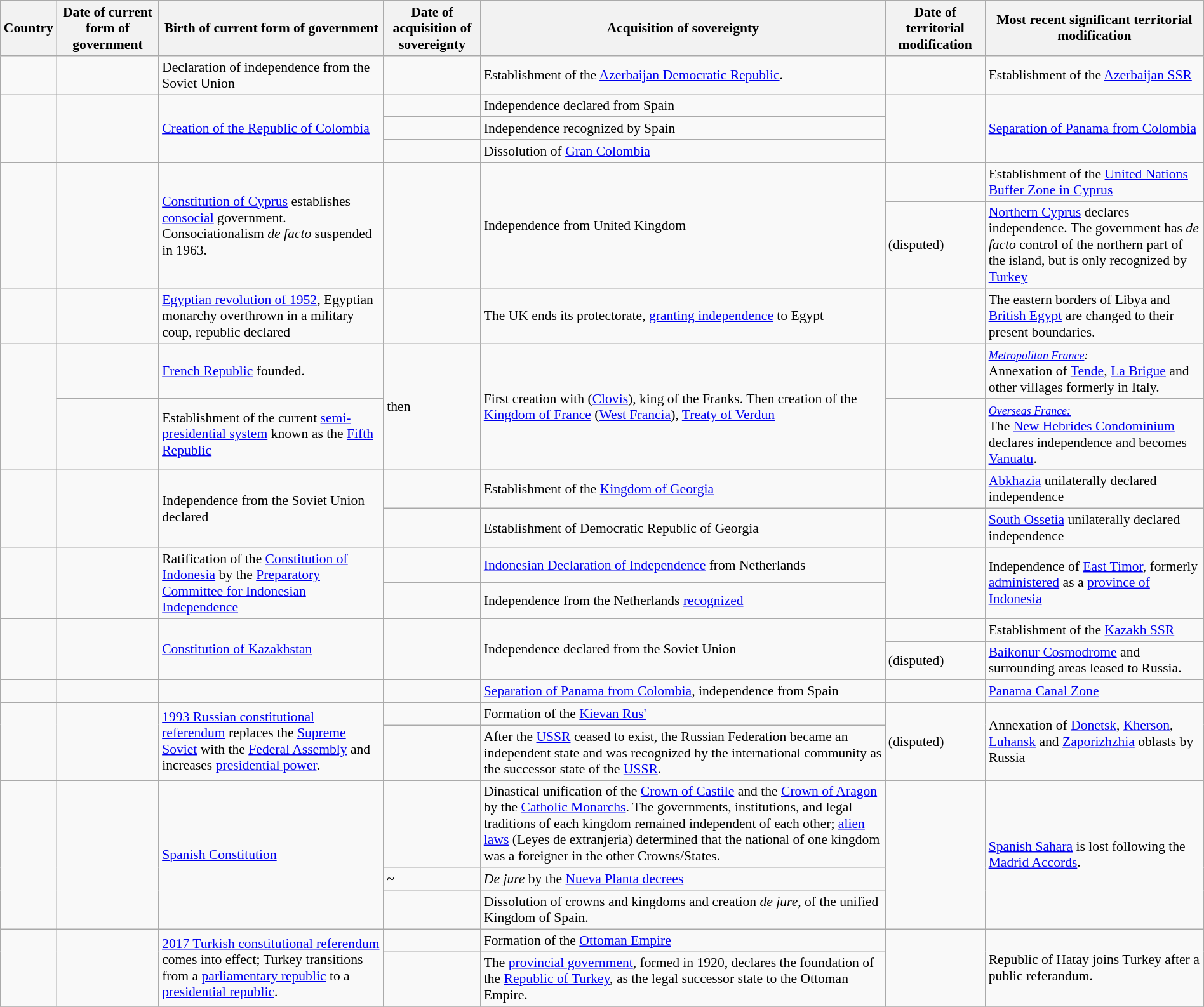<table class="wikitable sortable mw-datatable" width="100%" style="font-size:90%">
<tr>
<th>Country</th>
<th>Date of current form of government</th>
<th>Birth of current form of government</th>
<th>Date of acquisition of sovereignty</th>
<th>Acquisition of sovereignty</th>
<th>Date of territorial modification</th>
<th>Most recent significant territorial modification</th>
</tr>
<tr>
<td></td>
<td></td>
<td>Declaration of independence from the Soviet Union</td>
<td></td>
<td>Establishment of the <a href='#'>Azerbaijan Democratic Republic</a>.</td>
<td></td>
<td>Establishment of the <a href='#'>Azerbaijan SSR</a></td>
</tr>
<tr>
<td rowspan=3></td>
<td rowspan=3></td>
<td rowspan=3><a href='#'>Creation of the Republic of Colombia</a></td>
<td></td>
<td>Independence declared from Spain</td>
<td rowspan=3></td>
<td rowspan=3><a href='#'>Separation of Panama from Colombia</a></td>
</tr>
<tr>
<td></td>
<td>Independence recognized by Spain</td>
</tr>
<tr>
<td></td>
<td>Dissolution of <a href='#'>Gran Colombia</a></td>
</tr>
<tr>
<td rowspan=2></td>
<td rowspan=2></td>
<td rowspan=2><a href='#'>Constitution of Cyprus</a> establishes <a href='#'>consocial</a> government. Consociationalism <em>de facto</em> suspended in 1963.</td>
<td rowspan=2></td>
<td rowspan=2>Independence from United Kingdom</td>
<td></td>
<td>Establishment of the <a href='#'>United Nations Buffer Zone in Cyprus</a></td>
</tr>
<tr>
<td> (disputed)</td>
<td><a href='#'>Northern Cyprus</a> declares independence. The government has <em>de facto</em> control of the northern part of the island, but is only recognized by <a href='#'>Turkey</a></td>
</tr>
<tr>
<td></td>
<td></td>
<td><a href='#'>Egyptian revolution of 1952</a>, Egyptian monarchy overthrown in a military coup, republic declared</td>
<td></td>
<td>The UK ends its protectorate, <a href='#'>granting independence</a> to Egypt</td>
<td></td>
<td>The eastern borders of Libya and <a href='#'>British Egypt</a> are changed to their present boundaries.</td>
</tr>
<tr>
<td rowspan=2></td>
<td></td>
<td><a href='#'>French Republic</a> founded.</td>
<td rowspan=2> then<br></td>
<td rowspan=2>First creation with (<a href='#'>Clovis</a>), king of the Franks. Then creation of the <a href='#'>Kingdom of France</a> (<a href='#'>West Francia</a>), <a href='#'>Treaty of Verdun</a></td>
<td></td>
<td><small><em><a href='#'>Metropolitan France</a>:</em></small><br>Annexation of <a href='#'>Tende</a>, <a href='#'>La Brigue</a> and other villages formerly in Italy.</td>
</tr>
<tr>
<td></td>
<td>Establishment of the current <a href='#'>semi-presidential system</a> known as the <a href='#'>Fifth Republic</a></td>
<td></td>
<td><small><em><a href='#'>Overseas France:</a></em></small><br>The <a href='#'>New Hebrides Condominium</a> declares independence and becomes <a href='#'>Vanuatu</a>.</td>
</tr>
<tr>
<td rowspan=2></td>
<td rowspan=2></td>
<td rowspan=2>Independence from the Soviet Union declared</td>
<td></td>
<td>Establishment of the <a href='#'>Kingdom of Georgia</a></td>
<td></td>
<td><a href='#'>Abkhazia</a> unilaterally declared independence</td>
</tr>
<tr>
<td></td>
<td>Establishment of Democratic Republic of Georgia</td>
<td></td>
<td><a href='#'>South Ossetia</a> unilaterally declared independence</td>
</tr>
<tr>
<td rowspan=2></td>
<td rowspan=2></td>
<td rowspan=2>Ratification of the <a href='#'>Constitution of Indonesia</a> by the <a href='#'>Preparatory Committee for Indonesian Independence</a></td>
<td></td>
<td><a href='#'>Indonesian Declaration of Independence</a> from Netherlands</td>
<td rowspan=2></td>
<td rowspan=2>Independence of <a href='#'>East Timor</a>, formerly <a href='#'>administered</a> as a <a href='#'>province of Indonesia</a></td>
</tr>
<tr>
<td></td>
<td>Independence from the Netherlands <a href='#'>recognized</a></td>
</tr>
<tr>
<td rowspan=2></td>
<td rowspan=2></td>
<td rowspan=2><a href='#'>Constitution of Kazakhstan</a></td>
<td rowspan=2></td>
<td rowspan=2>Independence declared from the Soviet Union</td>
<td></td>
<td>Establishment of the <a href='#'>Kazakh SSR</a></td>
</tr>
<tr>
<td> (disputed)</td>
<td><a href='#'>Baikonur Cosmodrome</a> and surrounding areas leased to Russia.</td>
</tr>
<tr>
<td></td>
<td></td>
<td></td>
<td></td>
<td><a href='#'>Separation of Panama from Colombia</a>, independence from Spain</td>
<td></td>
<td><a href='#'>Panama Canal Zone</a></td>
</tr>
<tr>
<td rowspan=2></td>
<td rowspan=2></td>
<td rowspan=2><a href='#'>1993 Russian constitutional referendum</a> replaces the <a href='#'>Supreme Soviet</a> with the <a href='#'>Federal Assembly</a> and increases <a href='#'>presidential power</a>.</td>
<td></td>
<td>Formation of the <a href='#'>Kievan Rus'</a></td>
<td rowspan=2> (disputed)</td>
<td rowspan=2>Annexation of <a href='#'>Donetsk</a>, <a href='#'>Kherson</a>, <a href='#'>Luhansk</a> and <a href='#'>Zaporizhzhia</a> oblasts by Russia</td>
</tr>
<tr>
<td></td>
<td>After the <a href='#'>USSR</a> ceased to exist, the Russian Federation became an independent state and was recognized by the international community as the successor state of the <a href='#'>USSR</a>.</td>
</tr>
<tr>
<td rowspan=3></td>
<td rowspan=3></td>
<td rowspan=3><a href='#'>Spanish Constitution</a></td>
<td></td>
<td>Dinastical unification of the <a href='#'>Crown of Castile</a> and the <a href='#'>Crown of Aragon</a> by the <a href='#'>Catholic Monarchs</a>. The governments, institutions, and legal traditions of each kingdom remained independent of each other; <a href='#'>alien laws</a> (Leyes de extranjeria) determined that the national of one kingdom was a foreigner in the other Crowns/States.</td>
<td rowspan=3></td>
<td rowspan=3><a href='#'>Spanish Sahara</a> is lost following the <a href='#'>Madrid Accords</a>.</td>
</tr>
<tr>
<td>~</td>
<td><em>De jure</em> by the <a href='#'>Nueva Planta decrees</a></td>
</tr>
<tr>
<td></td>
<td>Dissolution of crowns and kingdoms and creation <em>de jure</em>, of the unified Kingdom of Spain.</td>
</tr>
<tr>
<td rowspan=2></td>
<td rowspan=2></td>
<td rowspan=2><a href='#'>2017 Turkish constitutional referendum</a> comes into effect; Turkey transitions from a <a href='#'>parliamentary republic</a> to a <a href='#'>presidential republic</a>.</td>
<td></td>
<td>Formation of the <a href='#'>Ottoman Empire</a></td>
<td rowspan=2></td>
<td rowspan=2>Republic of Hatay joins Turkey after a public referandum.</td>
</tr>
<tr>
<td></td>
<td>The <a href='#'>provincial government</a>, formed in 1920, declares the foundation of the <a href='#'>Republic of Turkey</a>, as the legal successor state to the Ottoman Empire.</td>
</tr>
<tr>
</tr>
</table>
